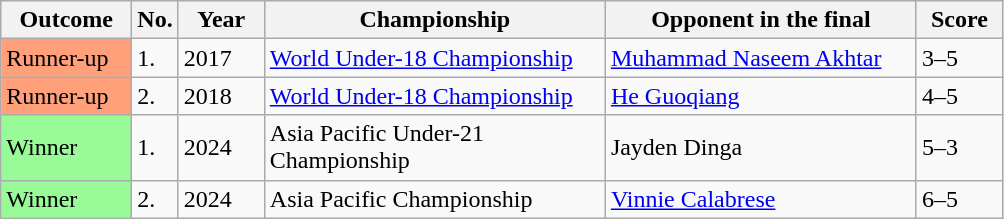<table class="wikitable sortable">
<tr>
<th scope="col" style="width:80px;">Outcome</th>
<th scope="col" style="width:20px;">No.</th>
<th scope="col" style="width:50px;">Year</th>
<th scope="col" style="width:220px;">Championship</th>
<th scope="col" style="width:200px;">Opponent in the final</th>
<th scope="col" style="width:50px;">Score</th>
</tr>
<tr>
<td style="background:#ffa07a;">Runner-up</td>
<td>1.</td>
<td>2017</td>
<td><a href='#'>World Under-18 Championship</a></td>
<td> <a href='#'>Muhammad Naseem Akhtar</a></td>
<td>3–5</td>
</tr>
<tr>
<td style="background:#ffa07a;">Runner-up</td>
<td>2.</td>
<td>2018</td>
<td><a href='#'>World Under-18 Championship</a></td>
<td> <a href='#'>He Guoqiang</a></td>
<td>4–5</td>
</tr>
<tr>
<td style="background:#98FB98">Winner</td>
<td>1.</td>
<td>2024</td>
<td>Asia Pacific Under-21 Championship</td>
<td> Jayden Dinga</td>
<td>5–3</td>
</tr>
<tr>
<td style="background:#98FB98">Winner</td>
<td>2.</td>
<td>2024</td>
<td>Asia Pacific Championship</td>
<td> <a href='#'>Vinnie Calabrese</a></td>
<td>6–5</td>
</tr>
</table>
